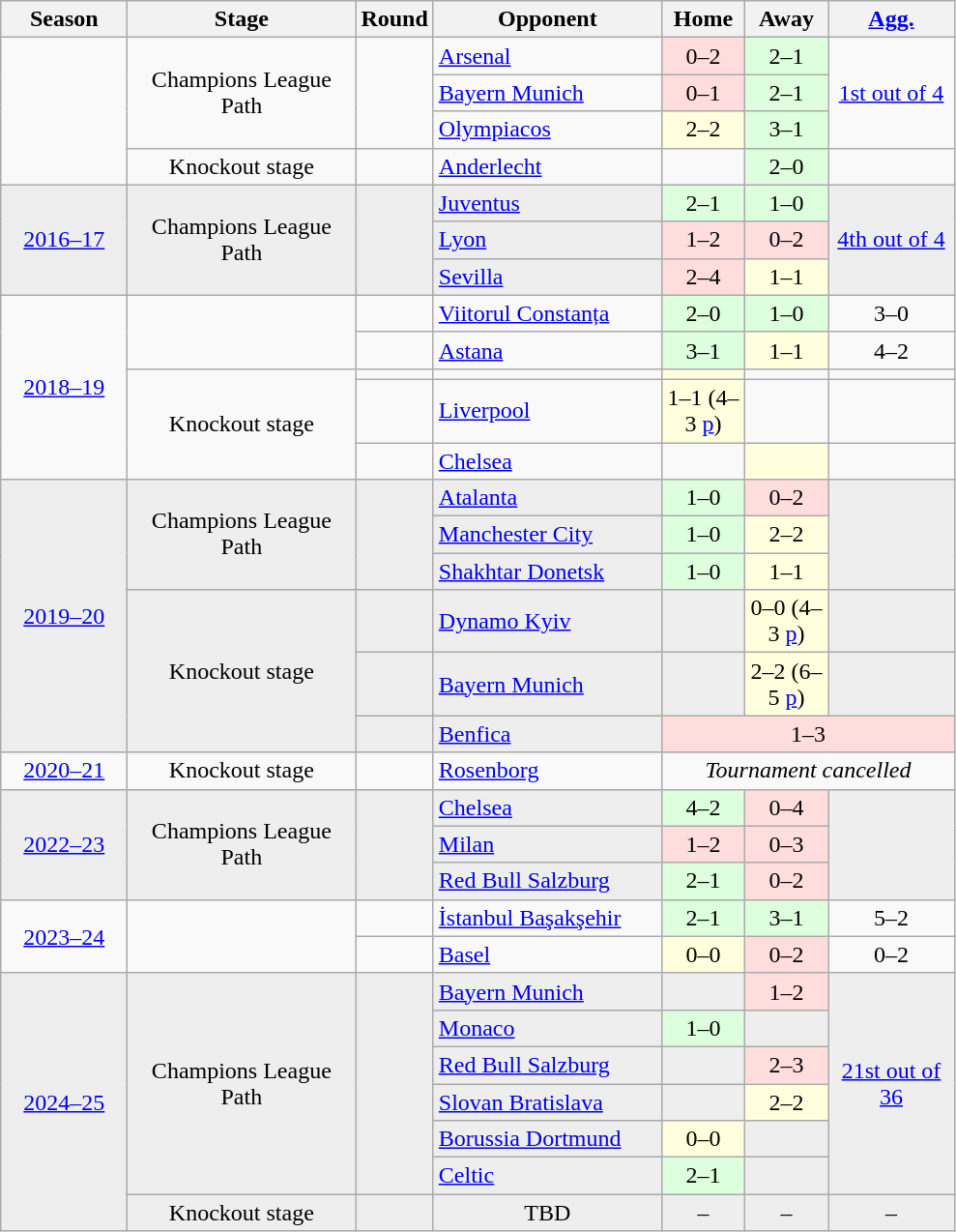<table class="wikitable" style="font-size:100%; text-align: center;">
<tr>
<th width="80">Season</th>
<th width="150">Stage</th>
<th>Round</th>
<th width="150">Opponent</th>
<th width="50">Home</th>
<th width="50">Away</th>
<th width="80"><a href='#'>Agg.</a></th>
</tr>
<tr>
<td rowspan=4></td>
<td rowspan=3>Champions League Path</td>
<td rowspan=3></td>
<td align="left"> <a href='#'>Arsenal</a></td>
<td bgcolor="#ffdddd">0–2</td>
<td bgcolor="#ddffdd">2–1</td>
<td rowspan=3><a href='#'>1st out of 4</a></td>
</tr>
<tr>
<td align="left"> <a href='#'>Bayern Munich</a></td>
<td bgcolor="#ffdddd">0–1</td>
<td bgcolor="#ddffdd">2–1</td>
</tr>
<tr>
<td align="left"> <a href='#'>Olympiacos</a></td>
<td bgcolor="#ffffdd">2–2</td>
<td bgcolor="#ddffdd">3–1</td>
</tr>
<tr>
<td>Knockout stage</td>
<td></td>
<td align="left"> <a href='#'>Anderlecht</a></td>
<td></td>
<td bgcolor="#ddffdd">2–0</td>
<td></td>
</tr>
<tr bgcolor=#EEEEEE>
<td rowspan=3><a href='#'>2016–17</a></td>
<td rowspan=3>Champions League Path</td>
<td rowspan=3></td>
<td align="left"> <a href='#'>Juventus</a></td>
<td bgcolor="#ddffdd">2–1</td>
<td bgcolor="#ddffdd">1–0</td>
<td rowspan=3><a href='#'>4th out of 4</a></td>
</tr>
<tr bgcolor=#EEEEEE>
<td align="left"> <a href='#'>Lyon</a></td>
<td bgcolor="#ffdddd">1–2</td>
<td bgcolor="#ffdddd">0–2</td>
</tr>
<tr bgcolor=#EEEEEE>
<td align="left"> <a href='#'>Sevilla</a></td>
<td bgcolor="#ffdddd">2–4</td>
<td bgcolor="#ffffdd">1–1</td>
</tr>
<tr>
<td rowspan=5><a href='#'>2018–19</a></td>
<td rowspan=2></td>
<td></td>
<td align="left"> <a href='#'>Viitorul Constanța</a></td>
<td bgcolor="#ddffdd">2–0</td>
<td bgcolor="#ddffdd">1–0</td>
<td>3–0</td>
</tr>
<tr>
<td></td>
<td align="left"> <a href='#'>Astana</a></td>
<td bgcolor="#ddffdd">3–1</td>
<td bgcolor="#ffffdd">1–1</td>
<td>4–2</td>
</tr>
<tr>
<td rowspan=3>Knockout stage</td>
<td></td>
<td align="left"></td>
<td bgcolor="#ffffdd"></td>
<td></td>
<td></td>
</tr>
<tr>
<td></td>
<td align="left"> <a href='#'>Liverpool</a></td>
<td bgcolor="#ffffdd">1–1 (4–3 <a href='#'>p</a>)</td>
<td></td>
<td></td>
</tr>
<tr>
<td></td>
<td align="left"> <a href='#'>Chelsea</a></td>
<td></td>
<td bgcolor="ffffdd"></td>
<td></td>
</tr>
<tr bgcolor=#EEEEEE>
<td rowspan=6><a href='#'>2019–20</a></td>
<td rowspan=3>Champions League Path</td>
<td rowspan=3></td>
<td align="left"> <a href='#'>Atalanta</a></td>
<td bgcolor="#ddffdd">1–0</td>
<td bgcolor="#ffdddd">0–2</td>
<td rowspan=3></td>
</tr>
<tr bgcolor=#EEEEEE>
<td align="left"> <a href='#'>Manchester City</a></td>
<td bgcolor="#ddffdd">1–0</td>
<td bgcolor="ffffdd">2–2</td>
</tr>
<tr bgcolor=#EEEEEE>
<td align="left"> <a href='#'>Shakhtar Donetsk</a></td>
<td bgcolor="#ddffdd">1–0</td>
<td bgcolor="ffffdd">1–1</td>
</tr>
<tr bgcolor=#EEEEEE>
<td rowspan=3>Knockout stage</td>
<td></td>
<td align="left"> <a href='#'>Dynamo Kyiv</a></td>
<td></td>
<td bgcolor="ffffdd">0–0 (4–3 <a href='#'>p</a>)</td>
<td></td>
</tr>
<tr bgcolor=#EEEEEE>
<td></td>
<td align="left"> <a href='#'>Bayern Munich</a></td>
<td></td>
<td bgcolor="ffffdd">2–2 (6–5 <a href='#'>p</a>)</td>
<td></td>
</tr>
<tr bgcolor=#EEEEEE>
<td></td>
<td align="left"> <a href='#'>Benfica</a></td>
<td bgcolor="#ffdddd" colspan="3">1–3</td>
</tr>
<tr>
<td rowspan=1><a href='#'>2020–21</a></td>
<td rowspan=1>Knockout stage</td>
<td></td>
<td align="left"> <a href='#'>Rosenborg</a></td>
<td colspan="3"><em>Tournament cancelled</em></td>
</tr>
<tr bgcolor=#EEEEEE>
<td rowspan=3><a href='#'>2022–23</a></td>
<td rowspan=3>Champions League Path</td>
<td rowspan=3></td>
<td align="left"> <a href='#'>Chelsea</a></td>
<td bgcolor="#ddffdd">4–2</td>
<td bgcolor="#ffdddd">0–4</td>
<td rowspan=3></td>
</tr>
<tr bgcolor=#EEEEEE>
<td align="left"> <a href='#'>Milan</a></td>
<td bgcolor="#ffdddd">1–2</td>
<td bgcolor="#ffdddd">0–3</td>
</tr>
<tr bgcolor=#EEEEEE>
<td align="left"> <a href='#'>Red Bull Salzburg</a></td>
<td bgcolor="#ddffdd">2–1</td>
<td bgcolor="#ffdddd">0–2</td>
</tr>
<tr>
<td rowspan="2"><a href='#'>2023–24</a></td>
<td rowspan="2"></td>
<td></td>
<td align="left"> <a href='#'>İstanbul Başakşehir</a></td>
<td bgcolor="#ddffdd">2–1</td>
<td bgcolor="#ddffdd">3–1</td>
<td>5–2</td>
</tr>
<tr>
<td></td>
<td align="left"> <a href='#'>Basel</a></td>
<td bgcolor="#ffffdd">0–0</td>
<td bgcolor="#ffdddd">0–2</td>
<td>0–2</td>
</tr>
<tr bgcolor="#EEEEEE">
<td rowspan="7"><a href='#'>2024–25</a></td>
<td rowspan="6">Champions League Path</td>
<td rowspan="6"></td>
<td align="left"> <a href='#'>Bayern Munich</a></td>
<td></td>
<td bgcolor="#ffdddd">1–2</td>
<td rowspan="6"><a href='#'>21st out of 36</a></td>
</tr>
<tr bgcolor=#EEEEEE>
<td align="left"> <a href='#'>Monaco</a></td>
<td bgcolor="#ddffdd">1–0</td>
<td></td>
</tr>
<tr bgcolor=#EEEEEE>
<td align="left"> <a href='#'>Red Bull Salzburg</a></td>
<td></td>
<td bgcolor="#ffdddd">2–3</td>
</tr>
<tr bgcolor=#EEEEEE>
<td align="left"> <a href='#'>Slovan Bratislava</a></td>
<td></td>
<td bgcolor="#ffffdd">2–2</td>
</tr>
<tr bgcolor=#EEEEEE>
<td align="left"> <a href='#'>Borussia Dortmund</a></td>
<td bgcolor="#ffffdd">0–0</td>
<td></td>
</tr>
<tr bgcolor=#EEEEEE>
<td align="left"> <a href='#'>Celtic</a></td>
<td bgcolor="#ddffdd">2–1</td>
<td></td>
</tr>
<tr bgcolor=#EEEEEE>
<td>Knockout stage</td>
<td></td>
<td>TBD</td>
<td>–</td>
<td>–</td>
<td>–</td>
</tr>
</table>
